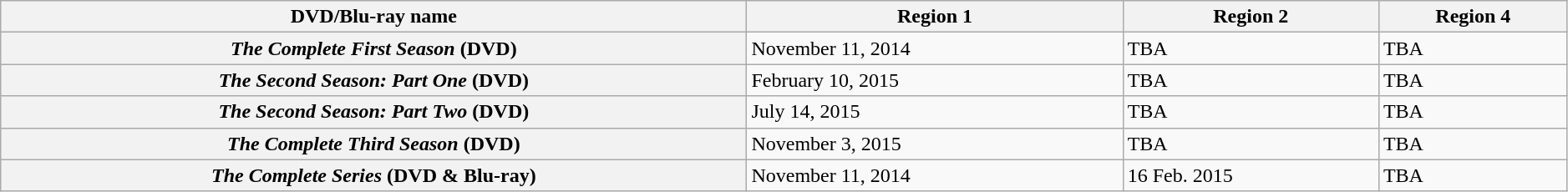<table class="wikitable" style="width:99%;">
<tr>
<th scope="col">DVD/Blu-ray name</th>
<th scope="col">Region 1</th>
<th scope="col">Region 2</th>
<th scope="col">Region 4</th>
</tr>
<tr>
<th scope="row"><em>The Complete First Season</em> (DVD)</th>
<td>November 11, 2014</td>
<td>TBA</td>
<td>TBA</td>
</tr>
<tr>
<th scope="row"><em>The Second Season: Part One</em> (DVD)</th>
<td>February 10, 2015</td>
<td>TBA</td>
<td>TBA</td>
</tr>
<tr>
<th scope="row"><em>The Second Season: Part Two</em> (DVD)</th>
<td>July 14, 2015</td>
<td>TBA</td>
<td>TBA</td>
</tr>
<tr>
<th scope="row"><em>The Complete Third Season</em> (DVD)</th>
<td>November 3, 2015</td>
<td>TBA</td>
<td>TBA</td>
</tr>
<tr>
<th scope="row"><em>The Complete Series</em> (DVD & Blu-ray)</th>
<td>November 11, 2014</td>
<td>16 Feb. 2015</td>
<td>TBA</td>
</tr>
</table>
